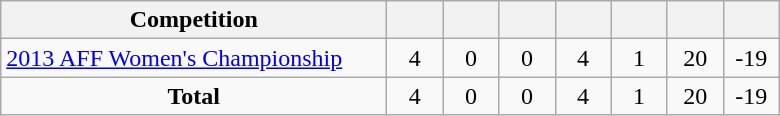<table class="wikitable" style="text-align: center;">
<tr>
<th width=250>Competition</th>
<th width=30></th>
<th width=30></th>
<th width=30></th>
<th width=30></th>
<th width=30></th>
<th width=30></th>
<th width=30></th>
</tr>
<tr>
<td align="left"><a href='#'>2013 AFF Women's Championship</a></td>
<td>4</td>
<td>0</td>
<td>0</td>
<td>4</td>
<td>1</td>
<td>20</td>
<td>-19</td>
</tr>
<tr>
<td><strong>Total</strong></td>
<td>4</td>
<td>0</td>
<td>0</td>
<td>4</td>
<td>1</td>
<td>20</td>
<td>-19</td>
</tr>
</table>
